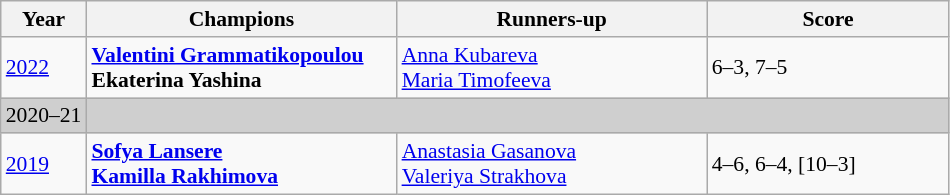<table class="wikitable" style="font-size:90%">
<tr>
<th>Year</th>
<th width="200">Champions</th>
<th width="200">Runners-up</th>
<th width="155">Score</th>
</tr>
<tr>
<td><a href='#'>2022</a></td>
<td> <strong><a href='#'>Valentini Grammatikopoulou</a></strong> <br>  <strong>Ekaterina Yashina</strong></td>
<td> <a href='#'>Anna Kubareva</a> <br>  <a href='#'>Maria Timofeeva</a></td>
<td>6–3, 7–5</td>
</tr>
<tr>
<td style="background:#cfcfcf">2020–21</td>
<td colspan=3 bgcolor="#cfcfcf"></td>
</tr>
<tr>
<td><a href='#'>2019</a></td>
<td> <strong><a href='#'>Sofya Lansere</a></strong> <br>  <strong><a href='#'>Kamilla Rakhimova</a></strong></td>
<td> <a href='#'>Anastasia Gasanova</a> <br>  <a href='#'>Valeriya Strakhova</a></td>
<td>4–6, 6–4, [10–3]</td>
</tr>
</table>
